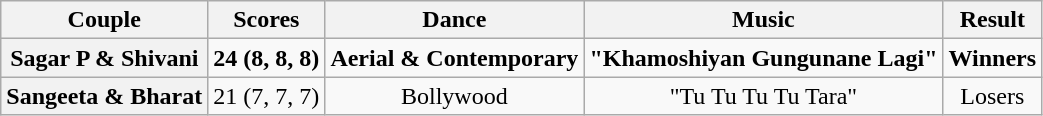<table class="wikitable plainrowheaders sortable" style="text-align:center;">
<tr>
<th class="sortable" scope="col" style="text-align:center">Couple</th>
<th>Scores</th>
<th class="unsortable" scope="col">Dance</th>
<th scope="col" class="unsortable">Music</th>
<th scope="col" class="unsortable">Result</th>
</tr>
<tr>
<th>Sagar P & Shivani</th>
<td><strong>24 (8, 8, 8)</strong></td>
<td><strong>Aerial & Contemporary</strong></td>
<td><strong>"Khamoshiyan Gungunane Lagi"</strong></td>
<td><strong>Winners</strong></td>
</tr>
<tr>
<th>Sangeeta & Bharat</th>
<td>21 (7, 7, 7)</td>
<td>Bollywood</td>
<td>"Tu Tu Tu Tu Tara"</td>
<td>Losers</td>
</tr>
</table>
